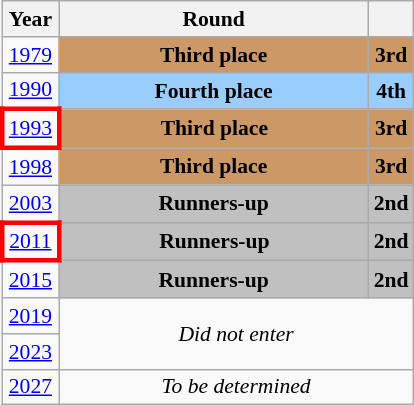<table class="wikitable" style="text-align: center; font-size:90%">
<tr>
<th>Year</th>
<th style="width:200px">Round</th>
<th></th>
</tr>
<tr>
<td><a href='#'>1979</a></td>
<td bgcolor="cc9966"><strong>Third place</strong></td>
<td bgcolor="cc9966"><strong>3rd</strong></td>
</tr>
<tr>
<td><a href='#'>1990</a></td>
<td bgcolor="9acdff"><strong>Fourth place</strong></td>
<td bgcolor="9acdff"><strong>4th</strong></td>
</tr>
<tr>
<td style="border: 3px solid red"><a href='#'>1993</a></td>
<td bgcolor="cc9966"><strong>Third place</strong></td>
<td bgcolor="cc9966"><strong>3rd</strong></td>
</tr>
<tr>
<td><a href='#'>1998</a></td>
<td bgcolor="cc9966"><strong>Third place</strong></td>
<td bgcolor="cc9966"><strong>3rd</strong></td>
</tr>
<tr>
<td><a href='#'>2003</a></td>
<td bgcolor=Silver><strong>Runners-up</strong></td>
<td bgcolor=Silver><strong>2nd</strong></td>
</tr>
<tr>
<td style="border: 3px solid red"><a href='#'>2011</a></td>
<td bgcolor=Silver><strong>Runners-up</strong></td>
<td bgcolor=Silver><strong>2nd</strong></td>
</tr>
<tr>
<td><a href='#'>2015</a></td>
<td bgcolor=Silver><strong>Runners-up</strong></td>
<td bgcolor=Silver><strong>2nd</strong></td>
</tr>
<tr>
<td><a href='#'>2019</a></td>
<td colspan="2" rowspan="2"><em>Did not enter</em></td>
</tr>
<tr>
<td><a href='#'>2023</a></td>
</tr>
<tr>
<td><a href='#'>2027</a></td>
<td colspan="2"><em>To be determined</em></td>
</tr>
</table>
